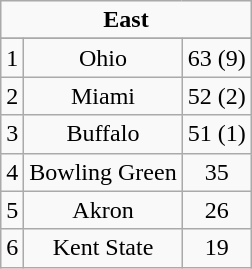<table class="wikitable" style="display: inline-table;">
<tr align="center">
<td align="center" Colspan="3"><strong>East</strong></td>
</tr>
<tr align="center">
</tr>
<tr align="center">
<td>1</td>
<td>Ohio</td>
<td>63 (9)</td>
</tr>
<tr align="center">
<td>2</td>
<td>Miami</td>
<td>52 (2)</td>
</tr>
<tr align="center">
<td>3</td>
<td>Buffalo</td>
<td>51 (1)</td>
</tr>
<tr align="center">
<td>4</td>
<td>Bowling Green</td>
<td>35</td>
</tr>
<tr align="center">
<td>5</td>
<td>Akron</td>
<td>26</td>
</tr>
<tr align="center">
<td>6</td>
<td>Kent State</td>
<td>19</td>
</tr>
</table>
